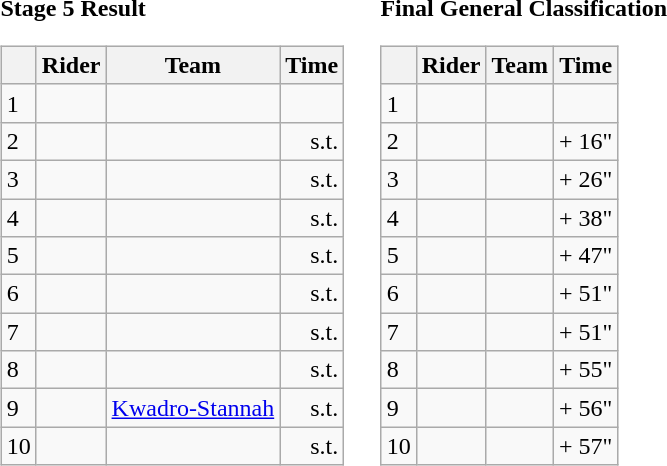<table>
<tr>
<td><strong>Stage 5 Result</strong><br><table class="wikitable">
<tr>
<th></th>
<th>Rider</th>
<th>Team</th>
<th>Time</th>
</tr>
<tr>
<td>1</td>
<td></td>
<td></td>
<td align="right"></td>
</tr>
<tr>
<td>2</td>
<td></td>
<td></td>
<td align="right">s.t.</td>
</tr>
<tr>
<td>3</td>
<td></td>
<td></td>
<td align="right">s.t.</td>
</tr>
<tr>
<td>4</td>
<td></td>
<td></td>
<td align="right">s.t.</td>
</tr>
<tr>
<td>5</td>
<td></td>
<td></td>
<td align="right">s.t.</td>
</tr>
<tr>
<td>6</td>
<td> </td>
<td></td>
<td align="right">s.t.</td>
</tr>
<tr>
<td>7</td>
<td></td>
<td></td>
<td align="right">s.t.</td>
</tr>
<tr>
<td>8</td>
<td></td>
<td></td>
<td align="right">s.t.</td>
</tr>
<tr>
<td>9</td>
<td></td>
<td><a href='#'>Kwadro-Stannah</a></td>
<td align="right">s.t.</td>
</tr>
<tr>
<td>10</td>
<td></td>
<td></td>
<td align="right">s.t.</td>
</tr>
</table>
</td>
<td></td>
<td><strong>Final General Classification</strong><br><table class="wikitable">
<tr>
<th></th>
<th>Rider</th>
<th>Team</th>
<th>Time</th>
</tr>
<tr>
<td>1</td>
<td> </td>
<td></td>
<td align="right"></td>
</tr>
<tr>
<td>2</td>
<td> </td>
<td></td>
<td align="right">+ 16"</td>
</tr>
<tr>
<td>3</td>
<td></td>
<td></td>
<td align="right">+ 26"</td>
</tr>
<tr>
<td>4</td>
<td> </td>
<td></td>
<td align="right">+ 38"</td>
</tr>
<tr>
<td>5</td>
<td></td>
<td></td>
<td align="right">+ 47"</td>
</tr>
<tr>
<td>6</td>
<td></td>
<td></td>
<td align="right">+ 51"</td>
</tr>
<tr>
<td>7</td>
<td></td>
<td></td>
<td align="right">+ 51"</td>
</tr>
<tr>
<td>8</td>
<td></td>
<td></td>
<td align="right">+ 55"</td>
</tr>
<tr>
<td>9</td>
<td></td>
<td></td>
<td align="right">+ 56"</td>
</tr>
<tr>
<td>10</td>
<td></td>
<td></td>
<td align="right">+ 57"</td>
</tr>
</table>
</td>
</tr>
</table>
